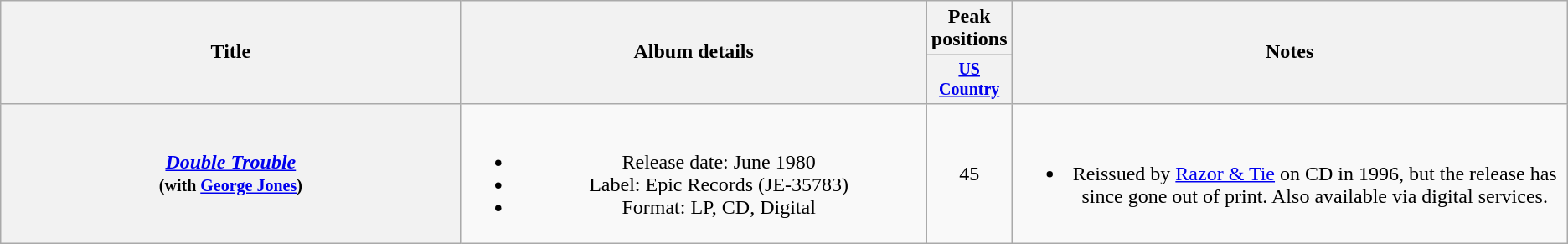<table class="wikitable plainrowheaders" style="text-align:center;">
<tr>
<th rowspan="2" style="width:25em;">Title</th>
<th rowspan="2" style="width:25em;">Album details</th>
<th>Peak positions</th>
<th rowspan="2" style="width:30em;">Notes</th>
</tr>
<tr style="font-size:smaller;">
<th style="width:45px;"><a href='#'>US Country</a></th>
</tr>
<tr>
<th scope="row"><em><a href='#'>Double Trouble</a></em><br><small>(with <a href='#'>George Jones</a>)</small></th>
<td><br><ul><li>Release date: June 1980</li><li>Label: Epic Records (JE-35783)</li><li>Format: LP, CD, Digital</li></ul></td>
<td>45</td>
<td><br><ul><li>Reissued by <a href='#'>Razor & Tie</a> on CD in 1996, but the release has since gone out of print.  Also available via digital services.</li></ul></td>
</tr>
</table>
